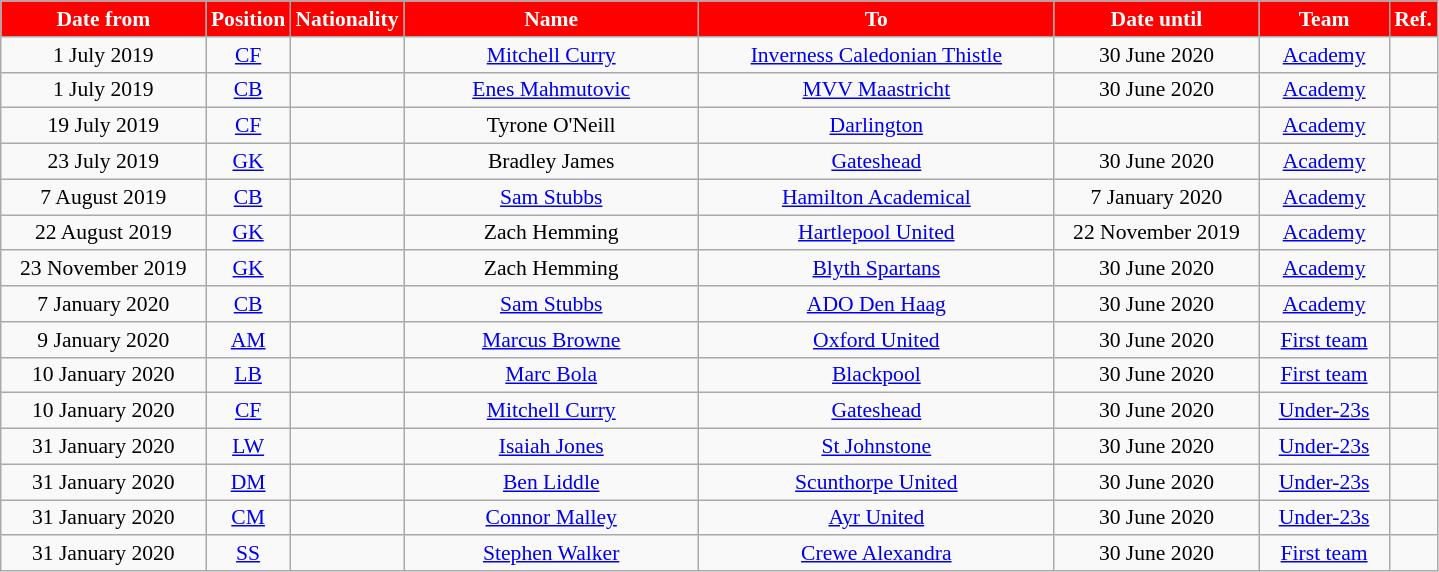<table class="wikitable"  style="text-align:center; font-size:90%; ">
<tr>
<th style="background:#FF0000; color:#FFFFFF; width:130px;">Date from</th>
<th style="background:#FF0000; color:#FFFFFF; width:30px;">Position</th>
<th style="background:#FF0000; color:#FFFFFF; width:30px;">Nationality</th>
<th style="background:#FF0000; color:#FFFFFF; width:190px;">Name</th>
<th style="background:#FF0000; color:#FFFFFF; width:230px;">To</th>
<th style="background:#FF0000; color:#FFFFFF; width:130px;">Date until</th>
<th style="background:#FF0000; color:#FFFFFF; width:80px;">Team</th>
<th style="background:#FF0000; color:#FFFFFF; width:20px;">Ref.</th>
</tr>
<tr>
<td>1 July 2019</td>
<td><a href='#'>CF</a></td>
<td></td>
<td><a href='#'>Mitchell Curry</a></td>
<td> <a href='#'>Inverness Caledonian Thistle</a></td>
<td>30 June 2020</td>
<td><a href='#'>Academy</a></td>
<td></td>
</tr>
<tr>
<td>1 July 2019</td>
<td><a href='#'>CB</a></td>
<td></td>
<td><a href='#'>Enes Mahmutovic</a></td>
<td> <a href='#'>MVV Maastricht</a></td>
<td>30 June 2020</td>
<td><a href='#'>Academy</a></td>
<td></td>
</tr>
<tr>
<td>19 July 2019</td>
<td><a href='#'>CF</a></td>
<td></td>
<td>Tyrone O'Neill</td>
<td><a href='#'>Darlington</a></td>
<td></td>
<td><a href='#'>Academy</a></td>
<td></td>
</tr>
<tr>
<td>23 July 2019</td>
<td><a href='#'>GK</a></td>
<td></td>
<td>Bradley James</td>
<td><a href='#'>Gateshead</a></td>
<td>30 June 2020</td>
<td><a href='#'>Academy</a></td>
<td></td>
</tr>
<tr>
<td>7 August 2019</td>
<td><a href='#'>CB</a></td>
<td></td>
<td><a href='#'>Sam Stubbs</a></td>
<td> <a href='#'>Hamilton Academical</a></td>
<td>7 January 2020</td>
<td><a href='#'>Academy</a></td>
<td></td>
</tr>
<tr>
<td>22 August 2019</td>
<td><a href='#'>GK</a></td>
<td></td>
<td>Zach Hemming</td>
<td><a href='#'>Hartlepool United</a></td>
<td>22 November 2019</td>
<td><a href='#'>Academy</a></td>
<td></td>
</tr>
<tr>
<td>23 November 2019</td>
<td><a href='#'>GK</a></td>
<td></td>
<td>Zach Hemming</td>
<td><a href='#'>Blyth Spartans</a></td>
<td>30 June 2020</td>
<td><a href='#'>Academy</a></td>
<td></td>
</tr>
<tr>
<td>7 January 2020</td>
<td><a href='#'>CB</a></td>
<td></td>
<td><a href='#'>Sam Stubbs</a></td>
<td> <a href='#'>ADO Den Haag</a></td>
<td>30 June 2020</td>
<td><a href='#'>Academy</a></td>
<td></td>
</tr>
<tr>
<td>9 January 2020</td>
<td><a href='#'>AM</a></td>
<td></td>
<td><a href='#'>Marcus Browne</a></td>
<td><a href='#'>Oxford United</a></td>
<td>30 June 2020</td>
<td><a href='#'>First team</a></td>
<td></td>
</tr>
<tr>
<td>10 January 2020</td>
<td><a href='#'>LB</a></td>
<td></td>
<td><a href='#'>Marc Bola</a></td>
<td><a href='#'>Blackpool</a></td>
<td>30 June 2020</td>
<td><a href='#'>First team</a></td>
<td></td>
</tr>
<tr>
<td>10 January 2020</td>
<td><a href='#'>CF</a></td>
<td></td>
<td><a href='#'>Mitchell Curry</a></td>
<td><a href='#'>Gateshead</a></td>
<td>30 June 2020</td>
<td><a href='#'>Under-23s</a></td>
<td></td>
</tr>
<tr>
<td>31 January 2020</td>
<td><a href='#'>LW</a></td>
<td></td>
<td><a href='#'>Isaiah Jones</a></td>
<td> <a href='#'>St Johnstone</a></td>
<td>30 June 2020</td>
<td><a href='#'>Under-23s</a></td>
<td></td>
</tr>
<tr>
<td>31 January 2020</td>
<td><a href='#'>DM</a></td>
<td></td>
<td><a href='#'>Ben Liddle</a></td>
<td><a href='#'>Scunthorpe United</a></td>
<td>30 June 2020</td>
<td><a href='#'>Under-23s</a></td>
<td></td>
</tr>
<tr>
<td>31 January 2020</td>
<td><a href='#'>CM</a></td>
<td></td>
<td><a href='#'>Connor Malley</a></td>
<td> <a href='#'>Ayr United</a></td>
<td>30 June 2020</td>
<td><a href='#'>Under-23s</a></td>
<td></td>
</tr>
<tr>
<td>31 January 2020</td>
<td><a href='#'>SS</a></td>
<td></td>
<td><a href='#'>Stephen Walker</a></td>
<td><a href='#'>Crewe Alexandra</a></td>
<td>30 June 2020</td>
<td><a href='#'>First team</a></td>
<td></td>
</tr>
</table>
